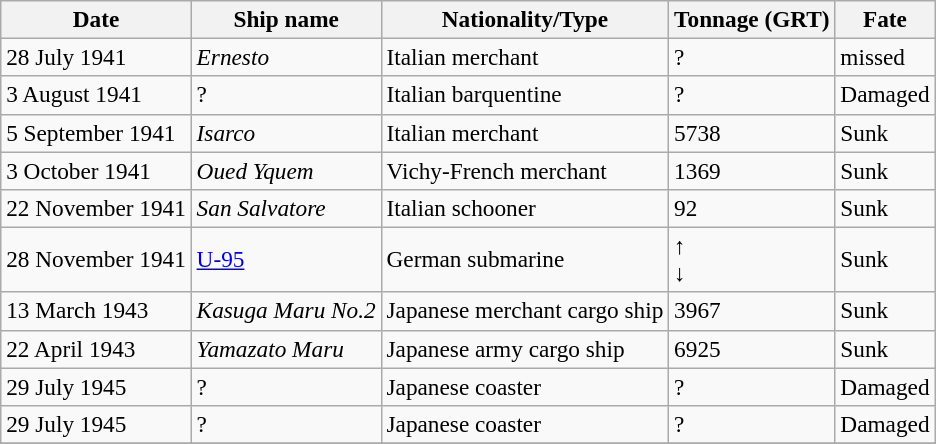<table class="wikitable" style="font-size:97%;">
<tr>
<th>Date</th>
<th>Ship name</th>
<th>Nationality/Type</th>
<th>Tonnage (GRT)</th>
<th>Fate</th>
</tr>
<tr>
<td>28 July 1941</td>
<td><em>Ernesto</em></td>
<td>Italian merchant</td>
<td>?</td>
<td>missed</td>
</tr>
<tr>
<td>3 August 1941</td>
<td>?</td>
<td>Italian barquentine</td>
<td>?</td>
<td>Damaged</td>
</tr>
<tr>
<td>5 September 1941</td>
<td><em>Isarco</em></td>
<td>Italian merchant</td>
<td>5738</td>
<td>Sunk</td>
</tr>
<tr>
<td>3 October  1941</td>
<td><em>Oued Yquem</em></td>
<td>Vichy-French merchant</td>
<td>1369</td>
<td>Sunk</td>
</tr>
<tr>
<td>22 November 1941</td>
<td><em>San Salvatore</em></td>
<td>Italian schooner</td>
<td>92</td>
<td>Sunk</td>
</tr>
<tr>
<td>28 November 1941</td>
<td><a href='#'>U-95</a></td>
<td>German submarine</td>
<td> ↑<br> ↓</td>
<td>Sunk  </td>
</tr>
<tr>
<td>13 March 1943</td>
<td><em>Kasuga Maru No.2</em></td>
<td>Japanese merchant cargo ship</td>
<td>3967</td>
<td>Sunk</td>
</tr>
<tr>
<td>22 April 1943</td>
<td><em>Yamazato Maru</em></td>
<td>Japanese army cargo ship</td>
<td>6925</td>
<td>Sunk</td>
</tr>
<tr>
<td>29 July 1945</td>
<td>?</td>
<td>Japanese coaster</td>
<td>?</td>
<td>Damaged</td>
</tr>
<tr>
<td>29 July 1945</td>
<td>?</td>
<td>Japanese coaster</td>
<td>?</td>
<td>Damaged</td>
</tr>
<tr>
</tr>
</table>
